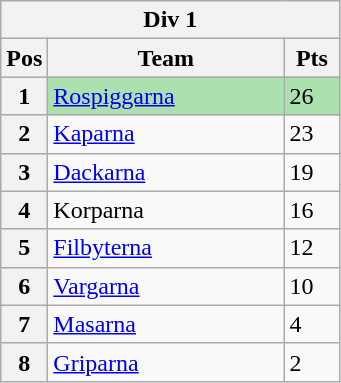<table class="wikitable">
<tr>
<th colspan="3">Div 1</th>
</tr>
<tr>
<th width=20>Pos</th>
<th width=150>Team</th>
<th width=30>Pts</th>
</tr>
<tr style="background:#ACE1AF;">
<th>1</th>
<td><a href='#'>Rospiggarna</a></td>
<td>26</td>
</tr>
<tr>
<th>2</th>
<td><a href='#'>Kaparna</a></td>
<td>23</td>
</tr>
<tr>
<th>3</th>
<td><a href='#'>Dackarna</a></td>
<td>19</td>
</tr>
<tr>
<th>4</th>
<td>Korparna</td>
<td>16</td>
</tr>
<tr>
<th>5</th>
<td><a href='#'>Filbyterna</a></td>
<td>12</td>
</tr>
<tr>
<th>6</th>
<td><a href='#'>Vargarna</a></td>
<td>10</td>
</tr>
<tr>
<th>7</th>
<td><a href='#'>Masarna</a></td>
<td>4</td>
</tr>
<tr>
<th>8</th>
<td><a href='#'>Griparna</a></td>
<td>2</td>
</tr>
</table>
